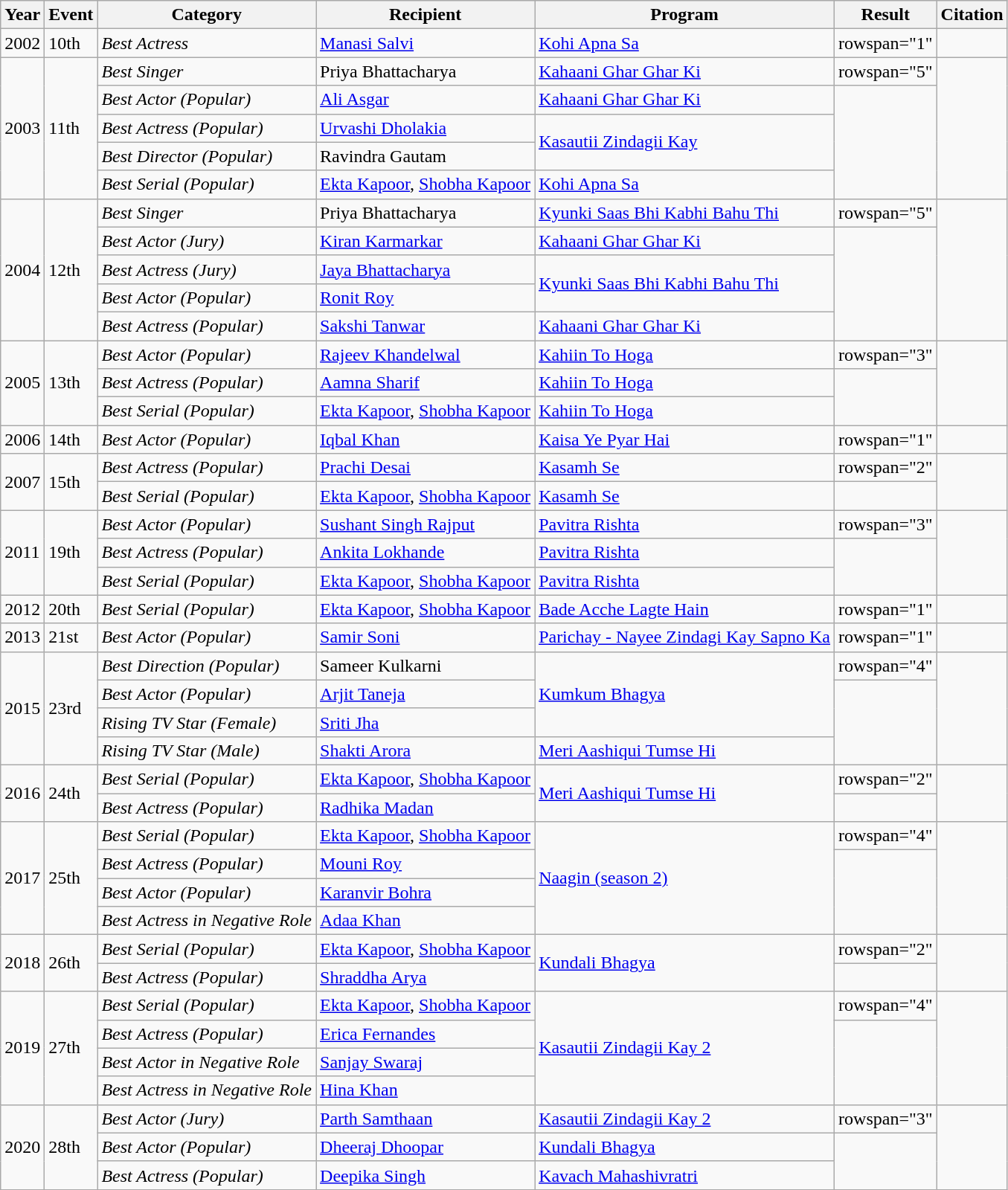<table class="wikitable">
<tr>
<th>Year</th>
<th>Event</th>
<th>Category</th>
<th>Recipient</th>
<th>Program</th>
<th>Result</th>
<th>Citation</th>
</tr>
<tr>
<td rowspan="1">2002</td>
<td rowspan="1">10th</td>
<td><em>Best Actress</em></td>
<td><a href='#'>Manasi Salvi</a></td>
<td><a href='#'>Kohi Apna Sa</a></td>
<td>rowspan="1" </td>
<td rowspan="1"></td>
</tr>
<tr>
<td rowspan="5">2003</td>
<td rowspan="5">11th</td>
<td><em>Best Singer</em></td>
<td>Priya Bhattacharya</td>
<td><a href='#'>Kahaani Ghar Ghar Ki</a></td>
<td>rowspan="5" </td>
<td rowspan="5"></td>
</tr>
<tr>
<td><em>Best Actor (Popular)</em></td>
<td><a href='#'>Ali Asgar</a></td>
<td><a href='#'>Kahaani Ghar Ghar Ki</a></td>
</tr>
<tr>
<td><em>Best Actress (Popular)</em></td>
<td><a href='#'>Urvashi Dholakia</a></td>
<td rowspan="2"><a href='#'>Kasautii Zindagii Kay</a></td>
</tr>
<tr>
<td><em>Best Director (Popular)</em></td>
<td>Ravindra Gautam</td>
</tr>
<tr>
<td><em>Best Serial (Popular)</em></td>
<td><a href='#'>Ekta Kapoor</a>, <a href='#'>Shobha Kapoor</a></td>
<td><a href='#'>Kohi Apna Sa</a></td>
</tr>
<tr>
<td rowspan="5">2004</td>
<td rowspan="5">12th</td>
<td><em>Best Singer</em></td>
<td>Priya Bhattacharya</td>
<td><a href='#'>Kyunki Saas Bhi Kabhi Bahu Thi</a></td>
<td>rowspan="5" </td>
<td rowspan="5"></td>
</tr>
<tr>
<td><em>Best Actor (Jury)</em></td>
<td><a href='#'>Kiran Karmarkar</a></td>
<td><a href='#'>Kahaani Ghar Ghar Ki</a></td>
</tr>
<tr>
<td><em>Best Actress (Jury)</em></td>
<td><a href='#'>Jaya Bhattacharya</a></td>
<td rowspan="2"><a href='#'>Kyunki Saas Bhi Kabhi Bahu Thi</a></td>
</tr>
<tr>
<td><em>Best Actor (Popular)</em></td>
<td><a href='#'>Ronit Roy</a></td>
</tr>
<tr>
<td><em>Best Actress (Popular)</em></td>
<td><a href='#'>Sakshi Tanwar</a></td>
<td><a href='#'>Kahaani Ghar Ghar Ki</a></td>
</tr>
<tr>
<td rowspan="3">2005</td>
<td rowspan="3">13th</td>
<td><em>Best Actor (Popular)</em></td>
<td><a href='#'>Rajeev Khandelwal</a></td>
<td><a href='#'>Kahiin To Hoga</a></td>
<td>rowspan="3" </td>
<td rowspan="3"></td>
</tr>
<tr>
<td><em>Best Actress (Popular)</em></td>
<td><a href='#'>Aamna Sharif</a></td>
<td><a href='#'>Kahiin To Hoga</a></td>
</tr>
<tr>
<td><em>Best Serial (Popular)</em></td>
<td><a href='#'>Ekta Kapoor</a>, <a href='#'>Shobha Kapoor</a></td>
<td><a href='#'>Kahiin To Hoga</a></td>
</tr>
<tr>
<td rowspan="1">2006</td>
<td rowspan="1">14th</td>
<td><em>Best Actor (Popular)</em></td>
<td><a href='#'>Iqbal Khan</a></td>
<td><a href='#'>Kaisa Ye Pyar Hai</a></td>
<td>rowspan="1" </td>
<td rowspan="1"></td>
</tr>
<tr>
<td rowspan="2">2007</td>
<td rowspan="2">15th</td>
<td><em>Best Actress (Popular)</em></td>
<td><a href='#'>Prachi Desai</a></td>
<td><a href='#'>Kasamh Se</a></td>
<td>rowspan="2" </td>
<td rowspan="2"></td>
</tr>
<tr>
<td><em>Best Serial (Popular)</em></td>
<td><a href='#'>Ekta Kapoor</a>, <a href='#'>Shobha Kapoor</a></td>
<td><a href='#'>Kasamh Se</a></td>
</tr>
<tr>
<td rowspan="3">2011</td>
<td rowspan="3">19th</td>
<td><em>Best Actor (Popular)</em></td>
<td><a href='#'>Sushant Singh Rajput</a></td>
<td><a href='#'>Pavitra Rishta</a></td>
<td>rowspan="3" </td>
<td rowspan="3"></td>
</tr>
<tr>
<td><em>Best Actress (Popular)</em></td>
<td><a href='#'>Ankita Lokhande</a></td>
<td><a href='#'>Pavitra Rishta</a></td>
</tr>
<tr>
<td><em>Best Serial (Popular)</em></td>
<td><a href='#'>Ekta Kapoor</a>, <a href='#'>Shobha Kapoor</a></td>
<td><a href='#'>Pavitra Rishta</a></td>
</tr>
<tr>
<td rowspan="1">2012</td>
<td rowspan="1">20th</td>
<td><em>Best Serial (Popular)</em></td>
<td><a href='#'>Ekta Kapoor</a>, <a href='#'>Shobha Kapoor</a></td>
<td><a href='#'>Bade Acche Lagte Hain</a></td>
<td>rowspan="1" </td>
<td rowspan="1"></td>
</tr>
<tr>
<td rowspan="1">2013</td>
<td rowspan="1">21st</td>
<td><em>Best Actor (Popular)</em></td>
<td><a href='#'>Samir Soni</a></td>
<td><a href='#'>Parichay - Nayee Zindagi Kay Sapno Ka</a></td>
<td>rowspan="1" </td>
<td rowspan="1"></td>
</tr>
<tr>
<td rowspan="4">2015</td>
<td rowspan="4">23rd</td>
<td><em>Best Direction (Popular)</em></td>
<td>Sameer Kulkarni</td>
<td rowspan="3"><a href='#'>Kumkum Bhagya</a></td>
<td>rowspan="4" </td>
<td rowspan="4"></td>
</tr>
<tr>
<td><em>Best Actor (Popular)</em></td>
<td><a href='#'>Arjit Taneja</a></td>
</tr>
<tr>
<td><em>Rising TV Star (Female)</em></td>
<td><a href='#'>Sriti Jha</a></td>
</tr>
<tr>
<td><em>Rising TV Star (Male)</em></td>
<td><a href='#'>Shakti Arora</a></td>
<td><a href='#'>Meri Aashiqui Tumse Hi</a></td>
</tr>
<tr>
<td rowspan="2">2016</td>
<td rowspan="2">24th</td>
<td><em>Best Serial (Popular)</em></td>
<td><a href='#'>Ekta Kapoor</a>, <a href='#'>Shobha Kapoor</a></td>
<td rowspan="2"><a href='#'>Meri Aashiqui Tumse Hi</a></td>
<td>rowspan="2" </td>
<td rowspan="2"></td>
</tr>
<tr>
<td><em>Best Actress (Popular)</em></td>
<td><a href='#'>Radhika Madan</a></td>
</tr>
<tr>
<td rowspan="4">2017</td>
<td rowspan="4">25th</td>
<td><em>Best Serial (Popular)</em></td>
<td><a href='#'>Ekta Kapoor</a>, <a href='#'>Shobha Kapoor</a></td>
<td rowspan="4"><a href='#'>Naagin (season 2)</a></td>
<td>rowspan="4" </td>
<td rowspan="4"></td>
</tr>
<tr>
<td><em>Best Actress (Popular)</em></td>
<td><a href='#'>Mouni Roy</a></td>
</tr>
<tr>
<td><em>Best Actor (Popular)</em></td>
<td><a href='#'>Karanvir Bohra</a></td>
</tr>
<tr>
<td><em>Best Actress in Negative Role</em></td>
<td><a href='#'>Adaa Khan</a></td>
</tr>
<tr>
<td rowspan="2">2018</td>
<td rowspan="2">26th</td>
<td><em>Best Serial (Popular)</em></td>
<td><a href='#'>Ekta Kapoor</a>, <a href='#'>Shobha Kapoor</a></td>
<td rowspan="2"><a href='#'>Kundali Bhagya</a></td>
<td>rowspan="2" </td>
<td rowspan="2"></td>
</tr>
<tr>
<td><em>Best Actress (Popular)</em></td>
<td><a href='#'>Shraddha Arya</a></td>
</tr>
<tr>
<td rowspan="4">2019</td>
<td rowspan="4">27th</td>
<td><em>Best Serial (Popular)</em></td>
<td><a href='#'>Ekta Kapoor</a>, <a href='#'>Shobha Kapoor</a></td>
<td rowspan="4"><a href='#'>Kasautii Zindagii Kay 2</a></td>
<td>rowspan="4" </td>
<td rowspan="4"></td>
</tr>
<tr>
<td><em>Best Actress (Popular)</em></td>
<td><a href='#'>Erica Fernandes</a></td>
</tr>
<tr>
<td><em>Best Actor in Negative Role</em></td>
<td><a href='#'>Sanjay Swaraj</a></td>
</tr>
<tr>
<td><em>Best Actress in Negative Role</em></td>
<td><a href='#'>Hina Khan</a></td>
</tr>
<tr>
<td rowspan="3">2020</td>
<td rowspan="3">28th</td>
<td><em>Best Actor (Jury)</em></td>
<td><a href='#'>Parth Samthaan</a></td>
<td><a href='#'>Kasautii Zindagii Kay 2</a></td>
<td>rowspan="3" </td>
<td rowspan="3"></td>
</tr>
<tr>
<td><em>Best Actor (Popular)</em></td>
<td><a href='#'>Dheeraj Dhoopar</a></td>
<td><a href='#'>Kundali Bhagya</a></td>
</tr>
<tr>
<td><em>Best Actress (Popular)</em></td>
<td><a href='#'>Deepika Singh</a></td>
<td><a href='#'>Kavach Mahashivratri</a></td>
</tr>
</table>
